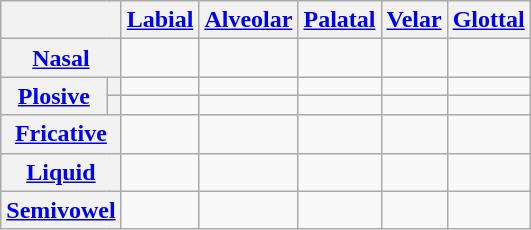<table class="wikitable" style="text-align:center;">
<tr>
<th colspan="2"></th>
<th><a href='#'>Labial</a></th>
<th><a href='#'>Alveolar</a></th>
<th><a href='#'>Palatal</a></th>
<th><a href='#'>Velar</a></th>
<th><a href='#'>Glottal</a></th>
</tr>
<tr>
<th colspan="2"><a href='#'>Nasal</a></th>
<td></td>
<td></td>
<td></td>
<td></td>
<td></td>
</tr>
<tr>
<th rowspan="2"><a href='#'>Plosive</a></th>
<th></th>
<td></td>
<td></td>
<td></td>
<td></td>
<td></td>
</tr>
<tr>
<th></th>
<td></td>
<td></td>
<td></td>
<td></td>
<td></td>
</tr>
<tr>
<th colspan="2"><a href='#'>Fricative</a></th>
<td></td>
<td></td>
<td></td>
<td></td>
<td></td>
</tr>
<tr>
<th colspan="2"><a href='#'>Liquid</a></th>
<td></td>
<td></td>
<td></td>
<td></td>
<td></td>
</tr>
<tr>
<th colspan="2"><a href='#'>Semivowel</a></th>
<td></td>
<td></td>
<td></td>
<td></td>
<td></td>
</tr>
</table>
